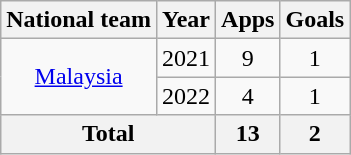<table class="wikitable" style="text-align:center">
<tr>
<th>National team</th>
<th>Year</th>
<th>Apps</th>
<th>Goals</th>
</tr>
<tr>
<td rowspan=2><a href='#'>Malaysia</a></td>
<td>2021</td>
<td>9</td>
<td>1</td>
</tr>
<tr>
<td>2022</td>
<td>4</td>
<td>1</td>
</tr>
<tr>
<th colspan=2>Total</th>
<th>13</th>
<th>2</th>
</tr>
</table>
